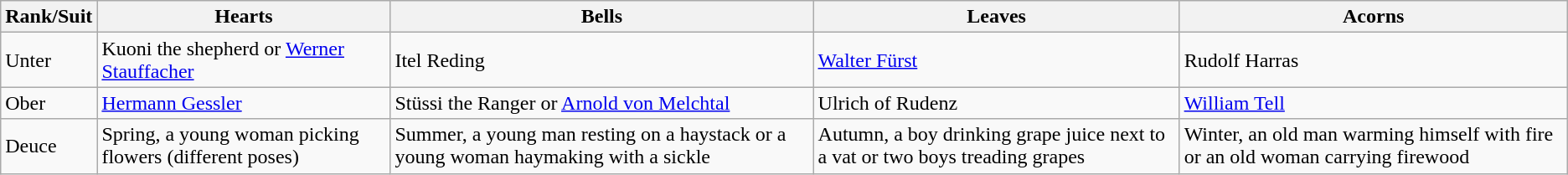<table class="wikitable">
<tr>
<th>Rank/Suit</th>
<th>Hearts</th>
<th>Bells</th>
<th>Leaves</th>
<th>Acorns</th>
</tr>
<tr>
<td>Unter</td>
<td>Kuoni the shepherd or <a href='#'>Werner Stauffacher</a></td>
<td>Itel Reding</td>
<td><a href='#'>Walter Fürst</a></td>
<td>Rudolf Harras</td>
</tr>
<tr>
<td>Ober</td>
<td><a href='#'>Hermann Gessler</a></td>
<td>Stüssi the Ranger or <a href='#'>Arnold von Melchtal</a></td>
<td>Ulrich of Rudenz</td>
<td><a href='#'>William Tell</a></td>
</tr>
<tr>
<td>Deuce</td>
<td>Spring, a young woman picking flowers (different poses)</td>
<td>Summer, a young man resting on a haystack or a young woman haymaking with a sickle</td>
<td>Autumn, a boy drinking grape juice next to a vat or two boys treading grapes</td>
<td>Winter, an old man warming himself with fire or an old woman carrying firewood</td>
</tr>
</table>
